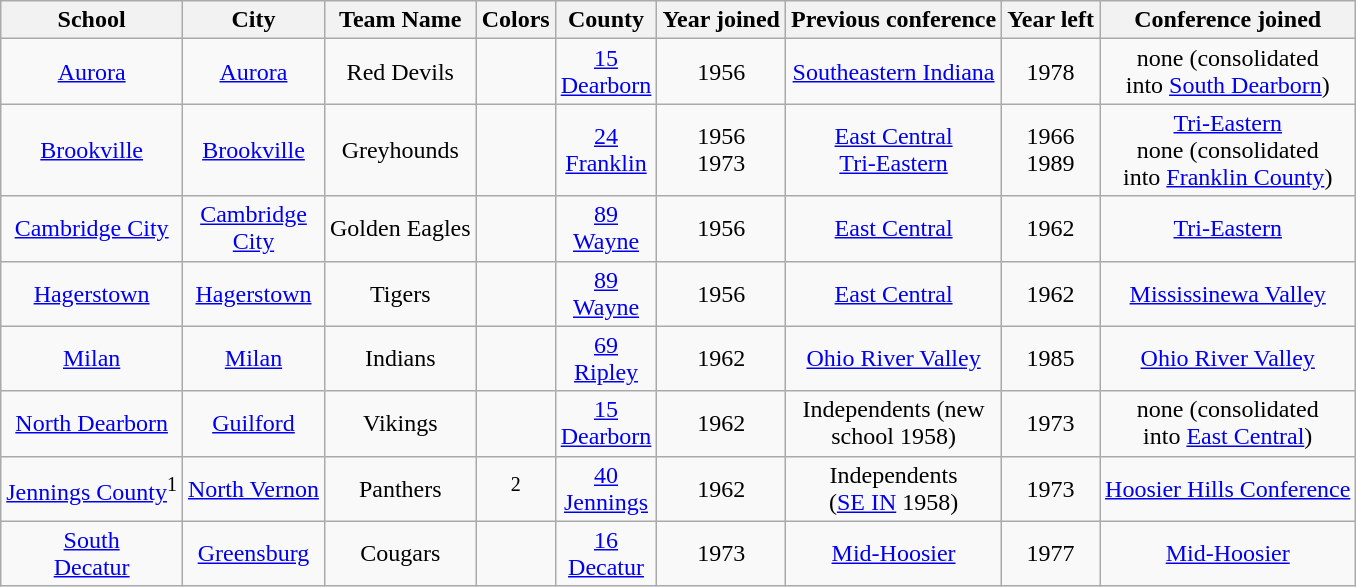<table class="wikitable" style="text-align:center">
<tr>
<th>School</th>
<th>City</th>
<th>Team Name</th>
<th>Colors</th>
<th>County</th>
<th>Year joined</th>
<th>Previous conference</th>
<th>Year left</th>
<th>Conference joined</th>
</tr>
<tr>
<td><a href='#'>Aurora</a></td>
<td><a href='#'>Aurora</a></td>
<td>Red Devils</td>
<td> </td>
<td><a href='#'>15 <br> Dearborn</a></td>
<td>1956</td>
<td><a href='#'>Southeastern Indiana</a></td>
<td>1978</td>
<td>none (consolidated <br> into <a href='#'>South Dearborn</a>)</td>
</tr>
<tr>
<td><a href='#'>Brookville</a></td>
<td><a href='#'>Brookville</a></td>
<td>Greyhounds</td>
<td>  </td>
<td><a href='#'>24 <br> Franklin</a></td>
<td>1956 <br> 1973</td>
<td><a href='#'>East Central</a> <br> <a href='#'>Tri-Eastern</a></td>
<td>1966 <br>1989</td>
<td><a href='#'>Tri-Eastern</a> <br> none (consolidated <br> into <a href='#'>Franklin County</a>)</td>
</tr>
<tr>
<td><a href='#'>Cambridge City</a></td>
<td><a href='#'>Cambridge <br> City</a></td>
<td>Golden Eagles</td>
<td> </td>
<td><a href='#'>89 <br> Wayne</a></td>
<td>1956</td>
<td><a href='#'>East Central</a></td>
<td>1962</td>
<td><a href='#'>Tri-Eastern</a></td>
</tr>
<tr>
<td><a href='#'>Hagerstown</a></td>
<td><a href='#'>Hagerstown</a></td>
<td>Tigers</td>
<td>  </td>
<td><a href='#'>89 <br> Wayne</a></td>
<td>1956</td>
<td><a href='#'>East Central</a></td>
<td>1962</td>
<td><a href='#'>Mississinewa Valley</a></td>
</tr>
<tr>
<td><a href='#'>Milan</a></td>
<td><a href='#'>Milan</a></td>
<td>Indians</td>
<td>  </td>
<td><a href='#'>69 <br> Ripley</a></td>
<td>1962</td>
<td><a href='#'>Ohio River Valley</a></td>
<td>1985</td>
<td><a href='#'>Ohio River Valley</a></td>
</tr>
<tr>
<td><a href='#'>North Dearborn</a></td>
<td><a href='#'>Guilford</a></td>
<td>Vikings</td>
<td>  </td>
<td><a href='#'>15 <br> Dearborn</a></td>
<td>1962</td>
<td>Independents (new<br>school 1958)</td>
<td>1973</td>
<td>none (consolidated <br> into <a href='#'>East Central</a>)</td>
</tr>
<tr>
<td><a href='#'>Jennings County</a><sup>1</sup></td>
<td><a href='#'>North Vernon</a></td>
<td>Panthers</td>
<td>  <sup>2</sup></td>
<td><a href='#'>40 <br> Jennings</a></td>
<td>1962</td>
<td>Independents<br>(<a href='#'>SE IN</a> 1958)</td>
<td>1973</td>
<td><a href='#'>Hoosier Hills Conference</a></td>
</tr>
<tr>
<td><a href='#'>South <br> Decatur</a></td>
<td><a href='#'>Greensburg</a></td>
<td>Cougars</td>
<td> </td>
<td><a href='#'>16 <br> Decatur</a></td>
<td>1973</td>
<td><a href='#'>Mid-Hoosier</a></td>
<td>1977</td>
<td><a href='#'>Mid-Hoosier</a></td>
</tr>
</table>
